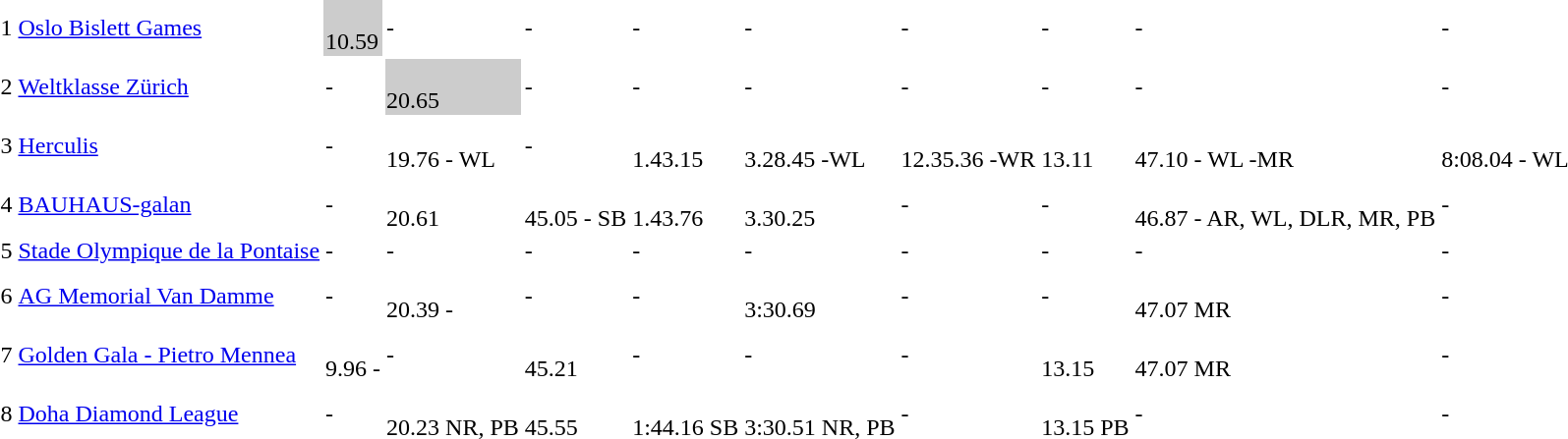<table>
<tr>
<td>1</td>
<td><a href='#'>Oslo Bislett Games</a></td>
<td style="background:#ccc;"><br> 10.59</td>
<td>-</td>
<td>-</td>
<td>-</td>
<td>-</td>
<td>-</td>
<td>-</td>
<td>-</td>
<td>-</td>
</tr>
<tr>
<td>2</td>
<td><a href='#'>Weltklasse Zürich</a></td>
<td>-</td>
<td style="background:#ccc;"><br> 20.65</td>
<td>-</td>
<td>-</td>
<td>-</td>
<td>-</td>
<td>-</td>
<td>-</td>
<td>-</td>
</tr>
<tr>
<td>3</td>
<td><a href='#'>Herculis</a></td>
<td>-</td>
<td> <br> 19.76 - WL</td>
<td>-</td>
<td><br> 1.43.15</td>
<td><br> 3.28.45 -WL</td>
<td><br> 12.35.36 -WR</td>
<td> <br> 13.11</td>
<td> <br> 47.10 - WL -MR</td>
<td> <br> 8:08.04 - WL</td>
</tr>
<tr>
<td>4</td>
<td><a href='#'>BAUHAUS-galan</a></td>
<td>-</td>
<td><br> 20.61</td>
<td> <br> 45.05 - SB</td>
<td><br> 1.43.76</td>
<td><br> 3.30.25</td>
<td>-</td>
<td>-</td>
<td> <br> 46.87 - AR, WL, DLR, MR, PB</td>
<td>-</td>
</tr>
<tr>
<td>5</td>
<td><a href='#'>Stade Olympique de la Pontaise</a></td>
<td>-</td>
<td>-</td>
<td>-</td>
<td>-</td>
<td>-</td>
<td>-</td>
<td>-</td>
<td>-</td>
<td>-</td>
</tr>
<tr>
<td>6</td>
<td><a href='#'>AG Memorial Van Damme</a></td>
<td>-</td>
<td> <br> 20.39 -</td>
<td>-</td>
<td>-</td>
<td><br> 3:30.69</td>
<td>-</td>
<td>-</td>
<td> <br> 47.07 MR</td>
<td>-</td>
</tr>
<tr>
<td>7</td>
<td><a href='#'>Golden Gala - Pietro Mennea</a></td>
<td> <br> 9.96 -</td>
<td>-</td>
<td> <br>45.21</td>
<td>-</td>
<td>-</td>
<td>-</td>
<td> <br> 13.15</td>
<td> <br> 47.07 MR</td>
<td>-</td>
</tr>
<tr>
<td>8</td>
<td><a href='#'>Doha Diamond League</a></td>
<td>-</td>
<td> <br> 20.23 NR, PB</td>
<td> <br>45.55</td>
<td> <br>1:44.16 SB</td>
<td> <br>3:30.51 NR, PB</td>
<td>-</td>
<td> <br> 13.15 PB</td>
<td>-</td>
<td>-</td>
</tr>
</table>
